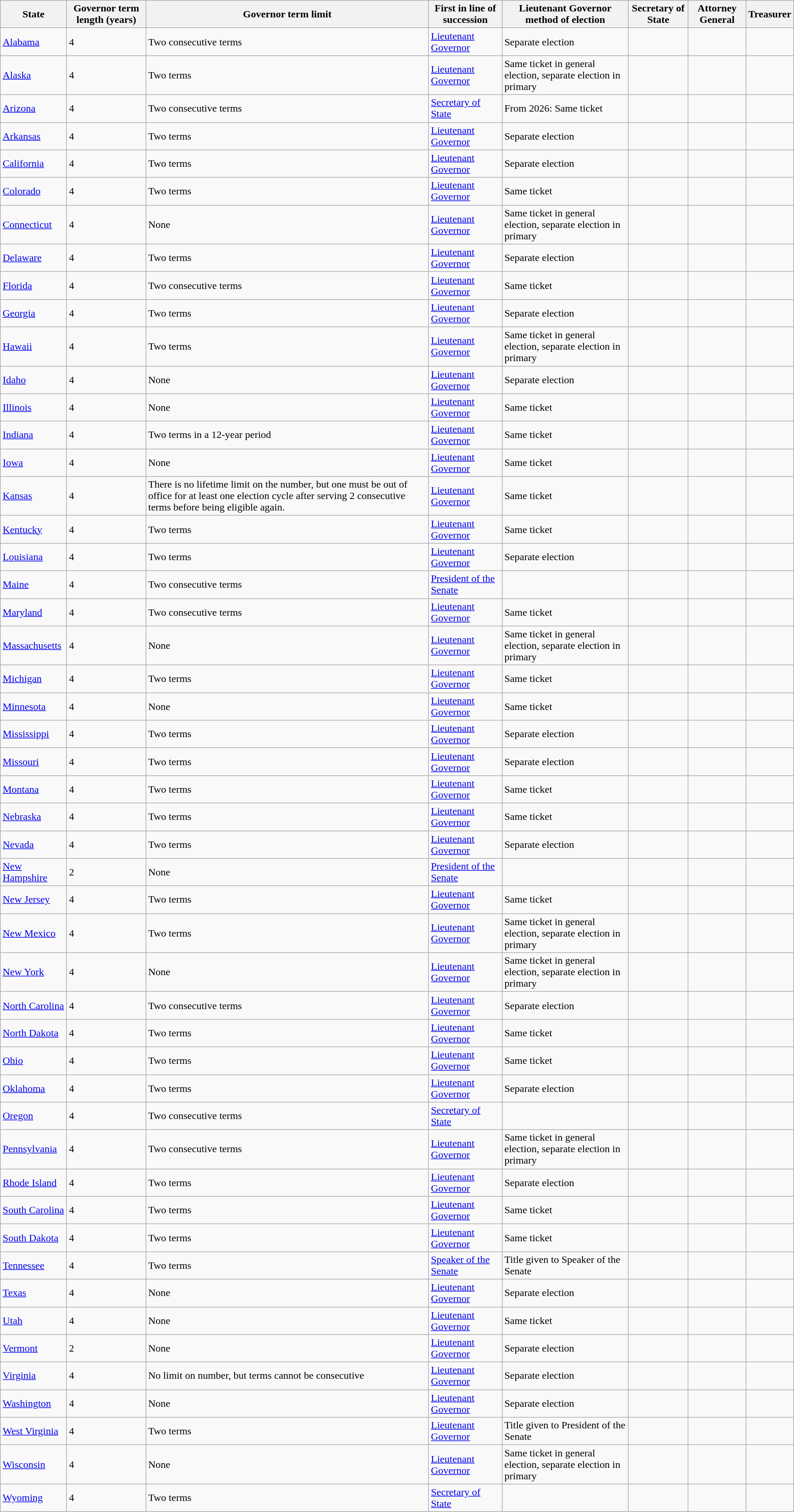<table class="wikitable sortable" border="1">
<tr>
<th>State</th>
<th>Governor term length (years)</th>
<th>Governor term limit</th>
<th>First in line of succession</th>
<th>Lieutenant Governor method of election</th>
<th>Secretary of State</th>
<th>Attorney General</th>
<th>Treasurer</th>
</tr>
<tr>
<td><a href='#'>Alabama</a></td>
<td>4</td>
<td>Two consecutive terms</td>
<td><a href='#'>Lieutenant Governor</a></td>
<td>Separate election</td>
<td></td>
<td></td>
<td></td>
</tr>
<tr>
<td><a href='#'>Alaska</a></td>
<td>4</td>
<td>Two terms</td>
<td><a href='#'>Lieutenant Governor</a></td>
<td>Same ticket in general election, separate election in primary</td>
<td></td>
<td></td>
<td></td>
</tr>
<tr>
<td><a href='#'>Arizona</a></td>
<td>4</td>
<td>Two consecutive terms</td>
<td><a href='#'>Secretary of State</a></td>
<td>From 2026: Same ticket</td>
<td></td>
<td></td>
<td></td>
</tr>
<tr>
<td><a href='#'>Arkansas</a></td>
<td>4</td>
<td>Two terms</td>
<td><a href='#'>Lieutenant Governor</a></td>
<td>Separate election</td>
<td></td>
<td></td>
<td></td>
</tr>
<tr>
<td><a href='#'>California</a></td>
<td>4</td>
<td>Two terms</td>
<td><a href='#'>Lieutenant Governor</a></td>
<td>Separate election</td>
<td></td>
<td></td>
<td></td>
</tr>
<tr>
<td><a href='#'>Colorado</a></td>
<td>4</td>
<td>Two terms</td>
<td><a href='#'>Lieutenant Governor</a></td>
<td>Same ticket</td>
<td></td>
<td></td>
<td></td>
</tr>
<tr>
<td><a href='#'>Connecticut</a></td>
<td>4</td>
<td>None</td>
<td><a href='#'>Lieutenant Governor</a></td>
<td>Same ticket in general election, separate election in primary</td>
<td></td>
<td></td>
<td></td>
</tr>
<tr>
<td><a href='#'>Delaware</a></td>
<td>4</td>
<td>Two terms</td>
<td><a href='#'>Lieutenant Governor</a></td>
<td>Separate election</td>
<td></td>
<td></td>
<td></td>
</tr>
<tr>
<td><a href='#'>Florida</a></td>
<td>4</td>
<td>Two consecutive terms</td>
<td><a href='#'>Lieutenant Governor</a></td>
<td>Same ticket</td>
<td></td>
<td></td>
<td></td>
</tr>
<tr>
<td><a href='#'>Georgia</a></td>
<td>4</td>
<td>Two terms</td>
<td><a href='#'>Lieutenant Governor</a></td>
<td>Separate election</td>
<td></td>
<td></td>
<td></td>
</tr>
<tr>
<td><a href='#'>Hawaii</a></td>
<td>4</td>
<td>Two terms</td>
<td><a href='#'>Lieutenant Governor</a></td>
<td>Same ticket in general election, separate election in primary</td>
<td></td>
<td></td>
<td></td>
</tr>
<tr>
<td><a href='#'>Idaho</a></td>
<td>4</td>
<td>None</td>
<td><a href='#'>Lieutenant Governor</a></td>
<td>Separate election</td>
<td></td>
<td></td>
<td></td>
</tr>
<tr>
<td><a href='#'>Illinois</a></td>
<td>4</td>
<td>None</td>
<td><a href='#'>Lieutenant Governor</a></td>
<td>Same ticket</td>
<td></td>
<td></td>
<td></td>
</tr>
<tr>
<td><a href='#'>Indiana</a></td>
<td>4</td>
<td>Two terms in a 12-year period</td>
<td><a href='#'>Lieutenant Governor</a></td>
<td>Same ticket</td>
<td></td>
<td></td>
<td></td>
</tr>
<tr>
<td><a href='#'>Iowa</a></td>
<td>4</td>
<td>None</td>
<td><a href='#'>Lieutenant Governor</a></td>
<td>Same ticket</td>
<td></td>
<td></td>
<td></td>
</tr>
<tr>
<td><a href='#'>Kansas</a></td>
<td>4</td>
<td>There is no lifetime limit on the number, but one must be out of office for at least one election cycle after serving 2 consecutive terms before being eligible again.</td>
<td><a href='#'>Lieutenant Governor</a></td>
<td>Same ticket</td>
<td></td>
<td></td>
<td></td>
</tr>
<tr>
<td><a href='#'>Kentucky</a></td>
<td>4</td>
<td>Two terms</td>
<td><a href='#'>Lieutenant Governor</a></td>
<td>Same ticket</td>
<td></td>
<td></td>
<td></td>
</tr>
<tr>
<td><a href='#'>Louisiana</a></td>
<td>4</td>
<td>Two terms</td>
<td><a href='#'>Lieutenant Governor</a></td>
<td>Separate election</td>
<td></td>
<td></td>
<td></td>
</tr>
<tr>
<td><a href='#'>Maine</a></td>
<td>4</td>
<td>Two consecutive terms</td>
<td><a href='#'>President of the Senate</a></td>
<td></td>
<td></td>
<td></td>
<td></td>
</tr>
<tr>
<td><a href='#'>Maryland</a></td>
<td>4</td>
<td>Two consecutive terms</td>
<td><a href='#'>Lieutenant Governor</a></td>
<td>Same ticket</td>
<td></td>
<td></td>
<td></td>
</tr>
<tr>
<td><a href='#'>Massachusetts</a></td>
<td>4</td>
<td>None</td>
<td><a href='#'>Lieutenant Governor</a></td>
<td>Same ticket in general election, separate election in primary</td>
<td></td>
<td></td>
<td></td>
</tr>
<tr>
<td><a href='#'>Michigan</a></td>
<td>4</td>
<td>Two terms</td>
<td><a href='#'>Lieutenant Governor</a></td>
<td>Same ticket</td>
<td></td>
<td></td>
<td></td>
</tr>
<tr>
<td><a href='#'>Minnesota</a></td>
<td>4</td>
<td>None</td>
<td><a href='#'>Lieutenant Governor</a></td>
<td>Same ticket</td>
<td></td>
<td></td>
<td></td>
</tr>
<tr>
<td><a href='#'>Mississippi</a></td>
<td>4</td>
<td>Two terms</td>
<td><a href='#'>Lieutenant Governor</a></td>
<td>Separate election</td>
<td></td>
<td></td>
<td></td>
</tr>
<tr>
<td><a href='#'>Missouri</a></td>
<td>4</td>
<td>Two terms</td>
<td><a href='#'>Lieutenant Governor</a></td>
<td>Separate election</td>
<td></td>
<td></td>
<td></td>
</tr>
<tr>
<td><a href='#'>Montana</a></td>
<td>4</td>
<td>Two terms</td>
<td><a href='#'>Lieutenant Governor</a></td>
<td>Same ticket</td>
<td></td>
<td></td>
<td></td>
</tr>
<tr>
<td><a href='#'>Nebraska</a></td>
<td>4</td>
<td>Two terms</td>
<td><a href='#'>Lieutenant Governor</a></td>
<td>Same ticket</td>
<td></td>
<td></td>
<td></td>
</tr>
<tr>
<td><a href='#'>Nevada</a></td>
<td>4</td>
<td>Two terms</td>
<td><a href='#'>Lieutenant Governor</a></td>
<td>Separate election</td>
<td></td>
<td></td>
<td></td>
</tr>
<tr>
<td><a href='#'>New Hampshire</a></td>
<td>2</td>
<td>None</td>
<td><a href='#'>President of the Senate</a></td>
<td></td>
<td></td>
<td></td>
<td></td>
</tr>
<tr>
<td><a href='#'>New Jersey</a></td>
<td>4</td>
<td>Two terms</td>
<td><a href='#'>Lieutenant Governor</a></td>
<td>Same ticket</td>
<td></td>
<td></td>
<td></td>
</tr>
<tr>
<td><a href='#'>New Mexico</a></td>
<td>4</td>
<td>Two terms</td>
<td><a href='#'>Lieutenant Governor</a></td>
<td>Same ticket in general election, separate election in primary</td>
<td></td>
<td></td>
<td></td>
</tr>
<tr>
<td><a href='#'>New York</a></td>
<td>4</td>
<td>None</td>
<td><a href='#'>Lieutenant Governor</a></td>
<td>Same ticket in general election, separate election in primary</td>
<td></td>
<td></td>
<td></td>
</tr>
<tr>
<td><a href='#'>North Carolina</a></td>
<td>4</td>
<td>Two consecutive terms</td>
<td><a href='#'>Lieutenant Governor</a></td>
<td>Separate election</td>
<td></td>
<td></td>
<td></td>
</tr>
<tr>
<td><a href='#'>North Dakota</a></td>
<td>4</td>
<td>Two terms</td>
<td><a href='#'>Lieutenant Governor</a></td>
<td>Same ticket</td>
<td></td>
<td></td>
<td></td>
</tr>
<tr>
<td><a href='#'>Ohio</a></td>
<td>4</td>
<td>Two terms</td>
<td><a href='#'>Lieutenant Governor</a></td>
<td>Same ticket</td>
<td></td>
<td></td>
<td></td>
</tr>
<tr>
<td><a href='#'>Oklahoma</a></td>
<td>4</td>
<td>Two terms</td>
<td><a href='#'>Lieutenant Governor</a></td>
<td>Separate election</td>
<td></td>
<td></td>
<td></td>
</tr>
<tr>
<td><a href='#'>Oregon</a></td>
<td>4</td>
<td>Two consecutive terms</td>
<td><a href='#'>Secretary of State</a></td>
<td></td>
<td></td>
<td></td>
<td></td>
</tr>
<tr>
<td><a href='#'>Pennsylvania</a></td>
<td>4</td>
<td>Two consecutive terms</td>
<td><a href='#'>Lieutenant Governor</a></td>
<td>Same ticket in general election, separate election in primary</td>
<td></td>
<td></td>
<td></td>
</tr>
<tr>
<td><a href='#'>Rhode Island</a></td>
<td>4</td>
<td>Two terms</td>
<td><a href='#'>Lieutenant Governor</a></td>
<td>Separate election</td>
<td></td>
<td></td>
<td></td>
</tr>
<tr>
<td><a href='#'>South Carolina</a></td>
<td>4</td>
<td>Two terms</td>
<td><a href='#'>Lieutenant Governor</a></td>
<td>Same ticket</td>
<td></td>
<td></td>
<td></td>
</tr>
<tr>
<td><a href='#'>South Dakota</a></td>
<td>4</td>
<td>Two terms</td>
<td><a href='#'>Lieutenant Governor</a></td>
<td>Same ticket</td>
<td></td>
<td></td>
<td></td>
</tr>
<tr>
<td><a href='#'>Tennessee</a></td>
<td>4</td>
<td>Two terms</td>
<td><a href='#'>Speaker of the Senate</a></td>
<td>Title given to Speaker of the Senate</td>
<td></td>
<td></td>
<td></td>
</tr>
<tr>
<td><a href='#'>Texas</a></td>
<td>4</td>
<td>None</td>
<td><a href='#'>Lieutenant Governor</a></td>
<td>Separate election</td>
<td></td>
<td></td>
<td></td>
</tr>
<tr>
<td><a href='#'>Utah</a></td>
<td>4</td>
<td>None</td>
<td><a href='#'>Lieutenant Governor</a></td>
<td>Same ticket</td>
<td></td>
<td></td>
<td></td>
</tr>
<tr>
<td><a href='#'>Vermont</a></td>
<td>2</td>
<td>None</td>
<td><a href='#'>Lieutenant Governor</a></td>
<td>Separate election</td>
<td></td>
<td></td>
<td></td>
</tr>
<tr>
<td><a href='#'>Virginia</a></td>
<td>4</td>
<td>No limit on number, but terms cannot be consecutive</td>
<td><a href='#'>Lieutenant Governor</a></td>
<td>Separate election</td>
<td></td>
<td></td>
<td></td>
</tr>
<tr>
<td><a href='#'>Washington</a></td>
<td>4</td>
<td>None</td>
<td><a href='#'>Lieutenant Governor</a></td>
<td>Separate election</td>
<td></td>
<td></td>
<td></td>
</tr>
<tr>
<td><a href='#'>West Virginia</a></td>
<td>4</td>
<td>Two terms</td>
<td><a href='#'>Lieutenant Governor</a></td>
<td>Title given to President of the Senate</td>
<td></td>
<td></td>
<td></td>
</tr>
<tr>
<td><a href='#'>Wisconsin</a></td>
<td>4</td>
<td>None</td>
<td><a href='#'>Lieutenant Governor</a></td>
<td>Same ticket in general election, separate election in primary</td>
<td></td>
<td></td>
<td></td>
</tr>
<tr>
<td><a href='#'>Wyoming</a></td>
<td>4</td>
<td>Two terms</td>
<td><a href='#'>Secretary of State</a></td>
<td></td>
<td></td>
<td></td>
<td></td>
</tr>
</table>
